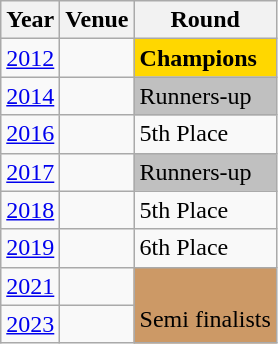<table class="wikitable">
<tr>
<th>Year</th>
<th>Venue</th>
<th>Round</th>
</tr>
<tr>
<td><a href='#'>2012</a></td>
<td></td>
<td style="background:gold;"><strong>Champions</strong></td>
</tr>
<tr>
<td><a href='#'>2014</a></td>
<td></td>
<td style="background:silver;">Runners-up</td>
</tr>
<tr>
<td><a href='#'>2016</a></td>
<td></td>
<td>5th Place</td>
</tr>
<tr>
<td><a href='#'>2017</a></td>
<td></td>
<td style="background:silver;">Runners-up</td>
</tr>
<tr>
<td><a href='#'>2018</a></td>
<td></td>
<td>5th Place</td>
</tr>
<tr>
<td><a href='#'>2019</a></td>
<td></td>
<td>6th Place</td>
</tr>
<tr>
<td><a href='#'>2021</a></td>
<td></td>
<td rowspan="2" style="background:#c96;"><br>Semi finalists</td>
</tr>
<tr>
<td><a href='#'>2023</a></td>
<td></td>
</tr>
</table>
